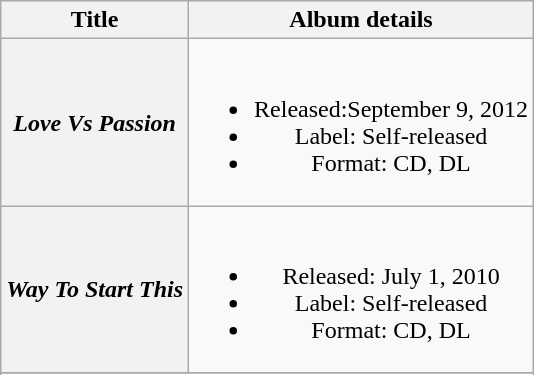<table class="wikitable plainrowheaders" style="text-align:center;">
<tr>
<th scope="col" rowspan="1">Title</th>
<th scope="col" rowspan="1">Album details</th>
</tr>
<tr>
<th scope="row"><strong><em>Love Vs Passion</em></strong></th>
<td><br><ul><li>Released:September 9, 2012</li><li>Label: Self-released</li><li>Format: CD, DL</li></ul></td>
</tr>
<tr>
<th scope="row"><strong><em>Way To Start This</em></strong></th>
<td><br><ul><li>Released: July 1, 2010</li><li>Label: Self-released</li><li>Format: CD, DL</li></ul></td>
</tr>
<tr>
</tr>
<tr>
</tr>
</table>
